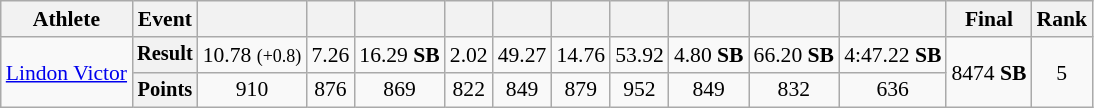<table class=wikitable style=font-size:90%>
<tr>
<th>Athlete</th>
<th>Event</th>
<th></th>
<th></th>
<th></th>
<th></th>
<th></th>
<th></th>
<th></th>
<th></th>
<th></th>
<th></th>
<th>Final</th>
<th>Rank</th>
</tr>
<tr align=center>
<td rowspan=2 style=text-align:left><a href='#'>Lindon Victor</a></td>
<th style=font-size:95%>Result</th>
<td>10.78 <small>(+0.8)</small></td>
<td>7.26</td>
<td>16.29 <strong>SB</strong></td>
<td>2.02</td>
<td>49.27</td>
<td>14.76</td>
<td>53.92</td>
<td>4.80 <strong>SB</strong></td>
<td>66.20 <strong>SB</strong></td>
<td>4:47.22 <strong>SB</strong></td>
<td rowspan=2>8474 <strong>SB</strong></td>
<td rowspan=2>5</td>
</tr>
<tr align=center>
<th style=font-size:95%>Points</th>
<td>910</td>
<td>876</td>
<td>869</td>
<td>822</td>
<td>849</td>
<td>879</td>
<td>952</td>
<td>849</td>
<td>832</td>
<td>636</td>
</tr>
</table>
